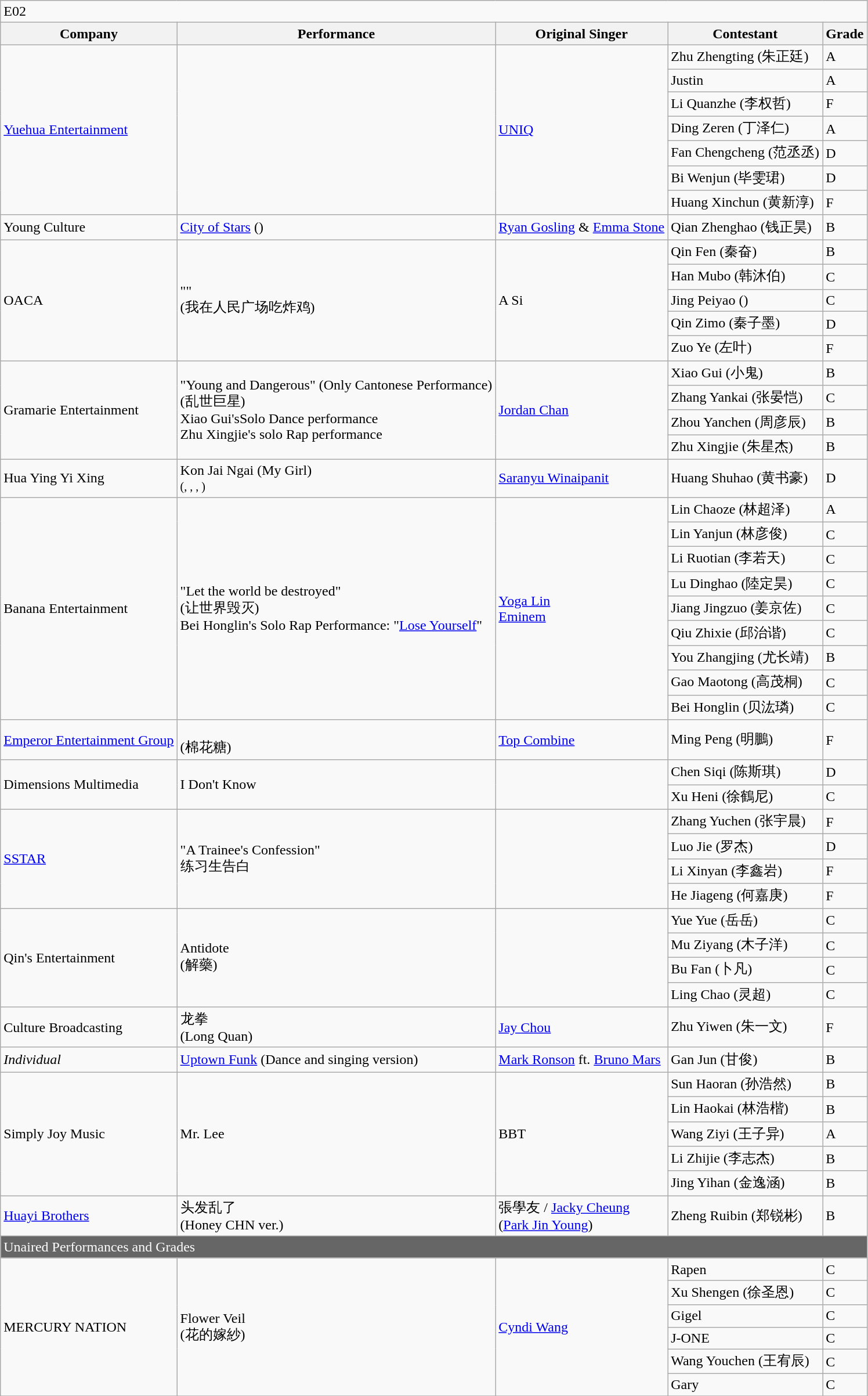<table class="wikitable mw-collapsible">
<tr>
<td colspan="5">E02</td>
</tr>
<tr>
<th>Company</th>
<th>Performance</th>
<th>Original Singer</th>
<th>Contestant</th>
<th>Grade</th>
</tr>
<tr>
<td rowspan="7"><a href='#'>Yuehua Entertainment</a></td>
<td rowspan="7"></td>
<td rowspan="7"><a href='#'>UNIQ</a></td>
<td>Zhu Zhengting (朱正廷)</td>
<td>A</td>
</tr>
<tr>
<td>Justin</td>
<td>A</td>
</tr>
<tr>
<td>Li Quanzhe (李权哲)</td>
<td>F</td>
</tr>
<tr>
<td>Ding Zeren (丁泽仁)</td>
<td>A</td>
</tr>
<tr>
<td>Fan Chengcheng (范丞丞)</td>
<td>D</td>
</tr>
<tr>
<td>Bi Wenjun (毕雯珺)</td>
<td>D</td>
</tr>
<tr>
<td>Huang Xinchun (黄新淳)</td>
<td>F</td>
</tr>
<tr>
<td>Young Culture</td>
<td><a href='#'>City of Stars</a> ()</td>
<td><a href='#'>Ryan Gosling</a> & <a href='#'>Emma Stone</a></td>
<td>Qian Zhenghao (钱正昊)</td>
<td>B</td>
</tr>
<tr>
<td rowspan="5">OACA</td>
<td rowspan="5">""<br>(我在人民广场吃炸鸡)</td>
<td rowspan="5">A Si</td>
<td>Qin Fen (秦奋)</td>
<td>B</td>
</tr>
<tr>
<td>Han Mubo (韩沐伯)</td>
<td>C</td>
</tr>
<tr>
<td>Jing Peiyao ()</td>
<td>C</td>
</tr>
<tr>
<td>Qin Zimo (秦子墨)</td>
<td>D</td>
</tr>
<tr>
<td>Zuo Ye (左叶)</td>
<td>F</td>
</tr>
<tr>
<td rowspan="4">Gramarie Entertainment</td>
<td rowspan="4">"Young and Dangerous" (Only Cantonese Performance)<br>(乱世巨星)<br>Xiao Gui'sSolo Dance performance<br>Zhu Xingjie's solo Rap performance</td>
<td rowspan="4"><a href='#'>Jordan Chan</a></td>
<td>Xiao Gui (小鬼)</td>
<td>B</td>
</tr>
<tr>
<td>Zhang Yankai (张晏恺)</td>
<td>C</td>
</tr>
<tr>
<td>Zhou Yanchen (周彦辰)</td>
<td>B</td>
</tr>
<tr>
<td>Zhu Xingjie (朱星杰)</td>
<td>B</td>
</tr>
<tr>
<td>Hua Ying Yi Xing</td>
<td>Kon Jai Ngai (My Girl) <br> <small>(, , , )</small></td>
<td><a href='#'>Saranyu Winaipanit</a></td>
<td>Huang Shuhao (黄书豪)</td>
<td>D</td>
</tr>
<tr>
<td rowspan="9">Banana Entertainment</td>
<td rowspan="9">"Let the world be destroyed"<br>(让世界毁灭)<br>Bei Honglin's Solo Rap Performance: "<a href='#'>Lose Yourself</a>"</td>
<td rowspan="9"><a href='#'>Yoga Lin</a><br><a href='#'>Eminem</a></td>
<td>Lin Chaoze (林超泽)</td>
<td>A</td>
</tr>
<tr>
<td>Lin Yanjun (林彦俊)</td>
<td>C</td>
</tr>
<tr>
<td>Li Ruotian (李若天)</td>
<td>C</td>
</tr>
<tr>
<td>Lu Dinghao (陸定昊)</td>
<td>C</td>
</tr>
<tr>
<td>Jiang Jingzuo (姜京佐)</td>
<td>C</td>
</tr>
<tr>
<td>Qiu Zhixie (邱治谐)</td>
<td>C</td>
</tr>
<tr>
<td>You Zhangjing (尤长靖)</td>
<td>B</td>
</tr>
<tr>
<td>Gao Maotong (高茂桐)</td>
<td>C</td>
</tr>
<tr>
<td>Bei Honglin (贝汯璘)</td>
<td>C</td>
</tr>
<tr>
<td><a href='#'>Emperor Entertainment Group</a></td>
<td><br>(棉花糖)</td>
<td><a href='#'>Top Combine</a></td>
<td>Ming Peng (明鵬)</td>
<td>F</td>
</tr>
<tr>
<td rowspan="2">Dimensions Multimedia</td>
<td rowspan="2">I Don't Know</td>
<td rowspan="2"></td>
<td>Chen Siqi (陈斯琪)</td>
<td>D</td>
</tr>
<tr>
<td>Xu Heni (徐鶴尼)</td>
<td>C</td>
</tr>
<tr>
<td rowspan="4"><a href='#'>SSTAR</a></td>
<td rowspan="4">"A Trainee's Confession"<br>练习生告白</td>
<td rowspan="4"></td>
<td>Zhang Yuchen (张宇晨)</td>
<td>F</td>
</tr>
<tr>
<td>Luo Jie (罗杰)</td>
<td>D</td>
</tr>
<tr>
<td>Li Xinyan (李鑫岩)</td>
<td>F</td>
</tr>
<tr>
<td>He Jiageng (何嘉庚)</td>
<td>F</td>
</tr>
<tr>
<td rowspan="4">Qin's Entertainment</td>
<td rowspan="4">Antidote<br>(解藥)</td>
<td rowspan="4"></td>
<td>Yue Yue (岳岳)</td>
<td>C</td>
</tr>
<tr>
<td>Mu Ziyang (木子洋)</td>
<td>C</td>
</tr>
<tr>
<td>Bu Fan (卜凡)</td>
<td>C</td>
</tr>
<tr>
<td>Ling Chao (灵超)</td>
<td>C</td>
</tr>
<tr>
<td>Culture Broadcasting</td>
<td>龙拳<br>(Long Quan)</td>
<td><a href='#'>Jay Chou</a></td>
<td>Zhu Yiwen (朱一文)</td>
<td>F</td>
</tr>
<tr>
<td><em>Individual</em></td>
<td><a href='#'>Uptown Funk</a> (Dance and singing version)</td>
<td><a href='#'>Mark Ronson</a> ft. <a href='#'>Bruno Mars</a></td>
<td>Gan Jun (甘俊)</td>
<td>B</td>
</tr>
<tr>
<td rowspan="5">Simply Joy Music</td>
<td rowspan="5">Mr. Lee</td>
<td rowspan="5">BBT</td>
<td>Sun Haoran (孙浩然)</td>
<td>B</td>
</tr>
<tr>
<td>Lin Haokai (林浩楷)</td>
<td>B</td>
</tr>
<tr>
<td>Wang Ziyi (王子异)</td>
<td>A</td>
</tr>
<tr>
<td>Li Zhijie (李志杰)</td>
<td>B</td>
</tr>
<tr>
<td>Jing Yihan (金逸涵)</td>
<td>B</td>
</tr>
<tr>
<td><a href='#'>Huayi Brothers</a></td>
<td>头发乱了<br>(Honey CHN ver.)</td>
<td>張學友 / <a href='#'>Jacky Cheung</a><br>(<a href='#'>Park Jin Young</a>)</td>
<td>Zheng Ruibin (郑锐彬)</td>
<td>B</td>
</tr>
<tr>
<td colspan="5" style="background:#666666; color:white">Unaired Performances and Grades</td>
</tr>
<tr>
<td rowspan="6">MERCURY NATION</td>
<td rowspan="6">Flower Veil<br>(花的嫁紗)</td>
<td rowspan="6"><a href='#'>Cyndi Wang</a></td>
<td>Rapen</td>
<td>C</td>
</tr>
<tr>
<td>Xu Shengen (徐圣恩)</td>
<td>C</td>
</tr>
<tr>
<td>Gigel</td>
<td>C</td>
</tr>
<tr>
<td>J-ONE</td>
<td>C</td>
</tr>
<tr>
<td>Wang Youchen (王宥辰)</td>
<td>C</td>
</tr>
<tr>
<td>Gary</td>
<td>C</td>
</tr>
<tr>
</tr>
</table>
